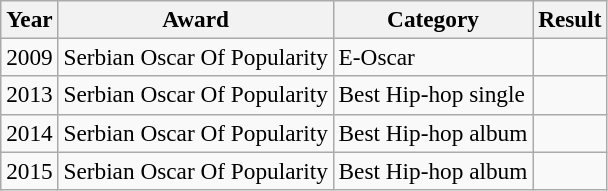<table class="sortable wikitable" style="font-size:97%;">
<tr>
<th>Year</th>
<th>Award</th>
<th>Category</th>
<th>Result</th>
</tr>
<tr>
<td>2009</td>
<td>Serbian Oscar Of Popularity</td>
<td>E-Oscar</td>
<td></td>
</tr>
<tr>
<td>2013</td>
<td>Serbian Oscar Of Popularity</td>
<td>Best Hip-hop single</td>
<td></td>
</tr>
<tr>
<td>2014</td>
<td>Serbian Oscar Of Popularity</td>
<td>Best Hip-hop album</td>
<td></td>
</tr>
<tr>
<td>2015</td>
<td>Serbian Oscar Of Popularity</td>
<td>Best Hip-hop album</td>
<td></td>
</tr>
</table>
